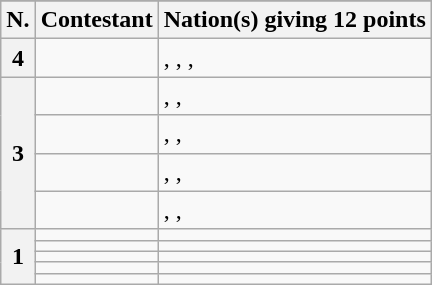<table class="wikitable plainrowheaders">
<tr>
</tr>
<tr>
<th scope="col">N.</th>
<th scope="col">Contestant</th>
<th scope="col">Nation(s) giving 12 points</th>
</tr>
<tr>
<th scope="row">4</th>
<td></td>
<td>, , , </td>
</tr>
<tr>
<th scope="row" rowspan="4">3</th>
<td></td>
<td>, <strong></strong>, </td>
</tr>
<tr>
<td></td>
<td>, , </td>
</tr>
<tr>
<td></td>
<td>, <strong></strong>, </td>
</tr>
<tr>
<td></td>
<td>, , </td>
</tr>
<tr>
<th scope="row" rowspan="5">1</th>
<td></td>
<td></td>
</tr>
<tr>
<td></td>
<td></td>
</tr>
<tr>
<td></td>
<td><strong></strong></td>
</tr>
<tr>
<td></td>
<td><strong></strong></td>
</tr>
<tr>
<td></td>
<td><strong></strong></td>
</tr>
</table>
